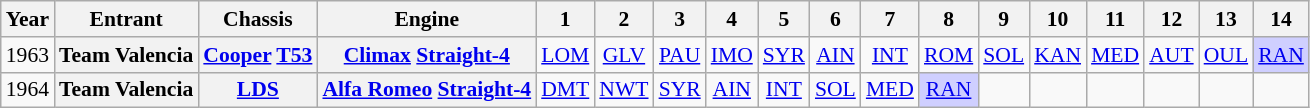<table class="wikitable" style="text-align:center; font-size:90%">
<tr>
<th>Year</th>
<th>Entrant</th>
<th>Chassis</th>
<th>Engine</th>
<th>1</th>
<th>2</th>
<th>3</th>
<th>4</th>
<th>5</th>
<th>6</th>
<th>7</th>
<th>8</th>
<th>9</th>
<th>10</th>
<th>11</th>
<th>12</th>
<th>13</th>
<th>14</th>
</tr>
<tr>
<td>1963</td>
<th>Team Valencia</th>
<th><a href='#'>Cooper</a> <a href='#'>T53</a></th>
<th><a href='#'>Climax</a> <a href='#'>Straight-4</a></th>
<td><a href='#'>LOM</a></td>
<td><a href='#'>GLV</a></td>
<td><a href='#'>PAU</a></td>
<td><a href='#'>IMO</a></td>
<td><a href='#'>SYR</a></td>
<td><a href='#'>AIN</a></td>
<td><a href='#'>INT</a></td>
<td><a href='#'>ROM</a></td>
<td><a href='#'>SOL</a></td>
<td><a href='#'>KAN</a></td>
<td><a href='#'>MED</a></td>
<td><a href='#'>AUT</a></td>
<td><a href='#'>OUL</a></td>
<td style="background:#CFCFFF;"><a href='#'>RAN</a><br></td>
</tr>
<tr>
<td>1964</td>
<th>Team Valencia</th>
<th><a href='#'>LDS</a></th>
<th><a href='#'>Alfa Romeo</a> <a href='#'>Straight-4</a></th>
<td><a href='#'>DMT</a></td>
<td><a href='#'>NWT</a></td>
<td><a href='#'>SYR</a></td>
<td><a href='#'>AIN</a></td>
<td><a href='#'>INT</a></td>
<td><a href='#'>SOL</a></td>
<td><a href='#'>MED</a></td>
<td style="background:#CFCFFF;"><a href='#'>RAN</a><br></td>
<td></td>
<td></td>
<td></td>
<td></td>
<td></td>
<td></td>
</tr>
</table>
